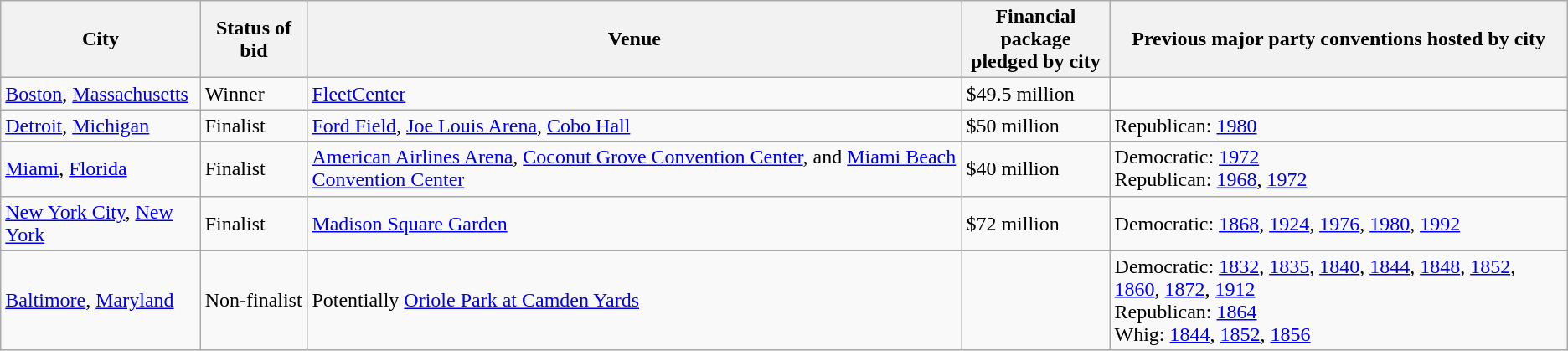<table class="wikitable">
<tr>
<th>City</th>
<th>Status of bid</th>
<th>Venue</th>
<th>Financial package<br>pledged by city</th>
<th>Previous major party conventions hosted by city</th>
</tr>
<tr>
<td><a href='#'>Boston</a>, <a href='#'>Massachusetts</a></td>
<td>Winner</td>
<td><a href='#'>FleetCenter</a></td>
<td>$49.5 million</td>
<td></td>
</tr>
<tr>
<td><a href='#'>Detroit</a>, <a href='#'>Michigan</a></td>
<td>Finalist</td>
<td><a href='#'>Ford Field</a>, <a href='#'>Joe Louis Arena</a>, <a href='#'>Cobo Hall</a></td>
<td>$50 million</td>
<td>Republican: <a href='#'>1980</a></td>
</tr>
<tr>
<td><a href='#'>Miami</a>, <a href='#'>Florida</a></td>
<td>Finalist</td>
<td><a href='#'>American Airlines Arena</a>, <a href='#'>Coconut Grove Convention Center</a>, and <a href='#'>Miami Beach Convention Center</a></td>
<td>$40 million</td>
<td>Democratic: <a href='#'>1972</a><br>Republican: <a href='#'>1968</a>, <a href='#'>1972</a></td>
</tr>
<tr>
<td><a href='#'>New York City</a>, <a href='#'>New York</a></td>
<td>Finalist</td>
<td><a href='#'>Madison Square Garden</a></td>
<td>$72 million</td>
<td>Democratic: <a href='#'>1868</a>, <a href='#'>1924</a>, <a href='#'>1976</a>, <a href='#'>1980</a>, <a href='#'>1992</a></td>
</tr>
<tr>
<td><a href='#'>Baltimore</a>, <a href='#'>Maryland</a></td>
<td>Non-finalist</td>
<td>Potentially <a href='#'>Oriole Park at Camden Yards</a></td>
<td></td>
<td>Democratic: <a href='#'>1832</a>, <a href='#'>1835</a>, <a href='#'>1840</a>, <a href='#'>1844</a>, <a href='#'>1848</a>, <a href='#'>1852</a>, <a href='#'>1860</a>, <a href='#'>1872</a>, <a href='#'>1912</a><br>Republican: <a href='#'>1864</a><br>Whig: <a href='#'>1844</a>, <a href='#'>1852</a>, <a href='#'>1856</a></td>
</tr>
</table>
